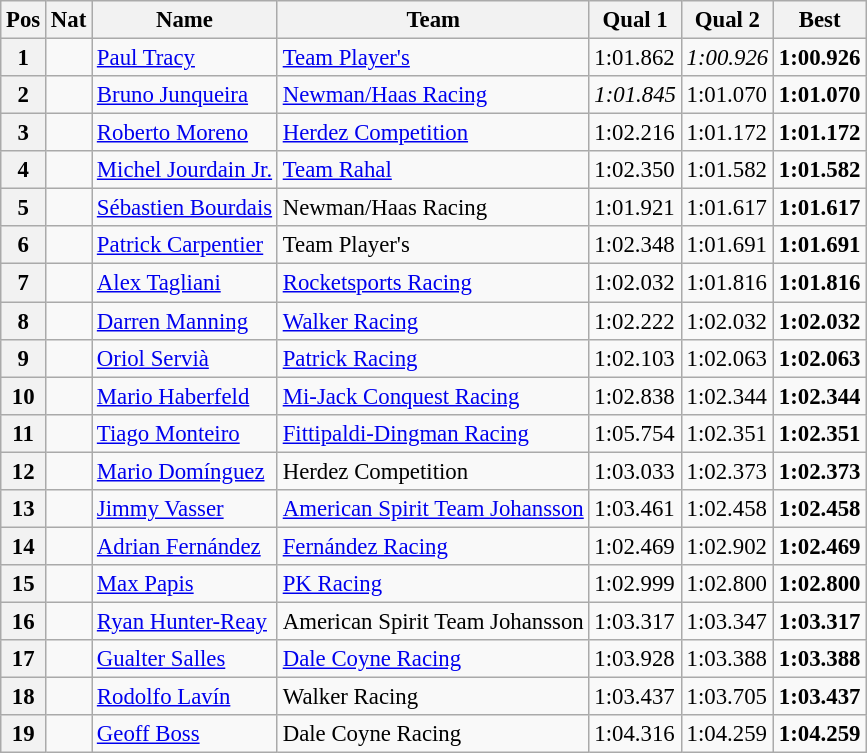<table class="wikitable" style="font-size: 95%;">
<tr>
<th>Pos</th>
<th>Nat</th>
<th>Name</th>
<th>Team</th>
<th>Qual 1</th>
<th>Qual 2</th>
<th>Best</th>
</tr>
<tr>
<th>1</th>
<td></td>
<td><a href='#'>Paul Tracy</a></td>
<td><a href='#'>Team Player's</a></td>
<td>1:01.862</td>
<td><em>1:00.926</em></td>
<td><strong>1:00.926</strong></td>
</tr>
<tr>
<th>2</th>
<td></td>
<td><a href='#'>Bruno Junqueira</a></td>
<td><a href='#'>Newman/Haas Racing</a></td>
<td><em>1:01.845</em></td>
<td>1:01.070</td>
<td><strong>1:01.070</strong></td>
</tr>
<tr>
<th>3</th>
<td></td>
<td><a href='#'>Roberto Moreno</a></td>
<td><a href='#'>Herdez Competition</a></td>
<td>1:02.216</td>
<td>1:01.172</td>
<td><strong>1:01.172</strong></td>
</tr>
<tr>
<th>4</th>
<td></td>
<td><a href='#'>Michel Jourdain Jr.</a></td>
<td><a href='#'>Team Rahal</a></td>
<td>1:02.350</td>
<td>1:01.582</td>
<td><strong>1:01.582</strong></td>
</tr>
<tr>
<th>5</th>
<td></td>
<td><a href='#'>Sébastien Bourdais</a></td>
<td>Newman/Haas Racing</td>
<td>1:01.921</td>
<td>1:01.617</td>
<td><strong>1:01.617</strong></td>
</tr>
<tr>
<th>6</th>
<td></td>
<td><a href='#'>Patrick Carpentier</a></td>
<td>Team Player's</td>
<td>1:02.348</td>
<td>1:01.691</td>
<td><strong>1:01.691</strong></td>
</tr>
<tr>
<th>7</th>
<td></td>
<td><a href='#'>Alex Tagliani</a></td>
<td><a href='#'>Rocketsports Racing</a></td>
<td>1:02.032</td>
<td>1:01.816</td>
<td><strong>1:01.816</strong></td>
</tr>
<tr>
<th>8</th>
<td></td>
<td><a href='#'>Darren Manning</a></td>
<td><a href='#'>Walker Racing</a></td>
<td>1:02.222</td>
<td>1:02.032</td>
<td><strong>1:02.032</strong></td>
</tr>
<tr>
<th>9</th>
<td></td>
<td><a href='#'>Oriol Servià</a></td>
<td><a href='#'>Patrick Racing</a></td>
<td>1:02.103</td>
<td>1:02.063</td>
<td><strong>1:02.063</strong></td>
</tr>
<tr>
<th>10</th>
<td></td>
<td><a href='#'>Mario Haberfeld</a></td>
<td><a href='#'>Mi-Jack Conquest Racing</a></td>
<td>1:02.838</td>
<td>1:02.344</td>
<td><strong>1:02.344</strong></td>
</tr>
<tr>
<th>11</th>
<td></td>
<td><a href='#'>Tiago Monteiro</a></td>
<td><a href='#'>Fittipaldi-Dingman Racing</a></td>
<td>1:05.754</td>
<td>1:02.351</td>
<td><strong>1:02.351</strong></td>
</tr>
<tr>
<th>12</th>
<td></td>
<td><a href='#'>Mario Domínguez</a></td>
<td>Herdez Competition</td>
<td>1:03.033</td>
<td>1:02.373</td>
<td><strong>1:02.373</strong></td>
</tr>
<tr>
<th>13</th>
<td></td>
<td><a href='#'>Jimmy Vasser</a></td>
<td><a href='#'>American Spirit Team Johansson</a></td>
<td>1:03.461</td>
<td>1:02.458</td>
<td><strong>1:02.458</strong></td>
</tr>
<tr>
<th>14</th>
<td></td>
<td><a href='#'>Adrian Fernández</a></td>
<td><a href='#'>Fernández Racing</a></td>
<td>1:02.469</td>
<td>1:02.902</td>
<td><strong>1:02.469</strong></td>
</tr>
<tr>
<th>15</th>
<td></td>
<td><a href='#'>Max Papis</a></td>
<td><a href='#'>PK Racing</a></td>
<td>1:02.999</td>
<td>1:02.800</td>
<td><strong>1:02.800</strong></td>
</tr>
<tr>
<th>16</th>
<td></td>
<td><a href='#'>Ryan Hunter-Reay</a></td>
<td>American Spirit Team Johansson</td>
<td>1:03.317</td>
<td>1:03.347</td>
<td><strong>1:03.317</strong></td>
</tr>
<tr>
<th>17</th>
<td></td>
<td><a href='#'>Gualter Salles</a></td>
<td><a href='#'>Dale Coyne Racing</a></td>
<td>1:03.928</td>
<td>1:03.388</td>
<td><strong>1:03.388</strong></td>
</tr>
<tr>
<th>18</th>
<td></td>
<td><a href='#'>Rodolfo Lavín</a></td>
<td>Walker Racing</td>
<td>1:03.437</td>
<td>1:03.705</td>
<td><strong>1:03.437</strong></td>
</tr>
<tr>
<th>19</th>
<td></td>
<td><a href='#'>Geoff Boss</a></td>
<td>Dale Coyne Racing</td>
<td>1:04.316</td>
<td>1:04.259</td>
<td><strong>1:04.259</strong></td>
</tr>
</table>
